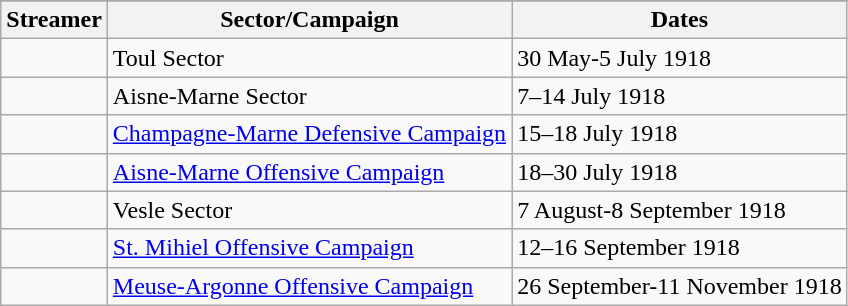<table class="wikitable">
<tr>
</tr>
<tr>
<th>Streamer</th>
<th>Sector/Campaign</th>
<th>Dates</th>
</tr>
<tr>
<td></td>
<td>Toul Sector</td>
<td>30 May-5 July 1918</td>
</tr>
<tr>
<td></td>
<td>Aisne-Marne Sector</td>
<td>7–14 July 1918</td>
</tr>
<tr>
<td></td>
<td><a href='#'>Champagne-Marne Defensive Campaign</a></td>
<td>15–18 July 1918</td>
</tr>
<tr>
<td></td>
<td><a href='#'>Aisne-Marne Offensive Campaign</a></td>
<td>18–30 July 1918</td>
</tr>
<tr>
<td></td>
<td>Vesle Sector</td>
<td>7 August-8 September 1918</td>
</tr>
<tr>
<td></td>
<td><a href='#'>St. Mihiel Offensive Campaign</a></td>
<td>12–16 September 1918</td>
</tr>
<tr>
<td></td>
<td><a href='#'>Meuse-Argonne Offensive Campaign</a></td>
<td>26 September-11 November 1918</td>
</tr>
</table>
